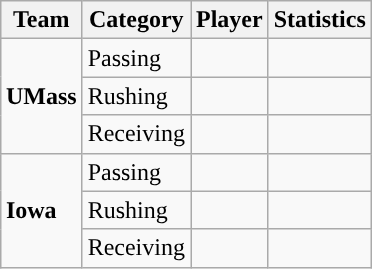<table class="wikitable" style="float: right;">
<tr>
<th>Team</th>
<th>Category</th>
<th>Player</th>
<th>Statistics</th>
</tr>
<tr>
<td rowspan=3><strong>UMass</strong></td>
<td>Passing</td>
<td></td>
<td></td>
</tr>
<tr>
<td>Rushing</td>
<td></td>
<td></td>
</tr>
<tr>
<td>Receiving</td>
<td></td>
<td></td>
</tr>
<tr>
<td rowspan=3><strong>Iowa</strong></td>
<td>Passing</td>
<td></td>
<td></td>
</tr>
<tr>
<td>Rushing</td>
<td></td>
<td></td>
</tr>
<tr>
<td>Receiving</td>
<td></td>
<td></td>
</tr>
</table>
